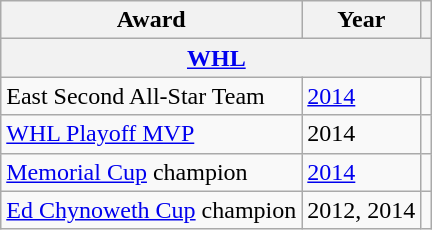<table class="wikitable">
<tr>
<th>Award</th>
<th>Year</th>
<th></th>
</tr>
<tr>
<th colspan="3"><a href='#'>WHL</a></th>
</tr>
<tr>
<td>East Second All-Star Team</td>
<td><a href='#'>2014</a></td>
<td></td>
</tr>
<tr>
<td><a href='#'>WHL Playoff MVP</a></td>
<td>2014</td>
<td></td>
</tr>
<tr>
<td><a href='#'>Memorial Cup</a> champion</td>
<td><a href='#'>2014</a></td>
<td></td>
</tr>
<tr>
<td><a href='#'>Ed Chynoweth Cup</a> champion</td>
<td>2012, 2014</td>
<td></td>
</tr>
</table>
